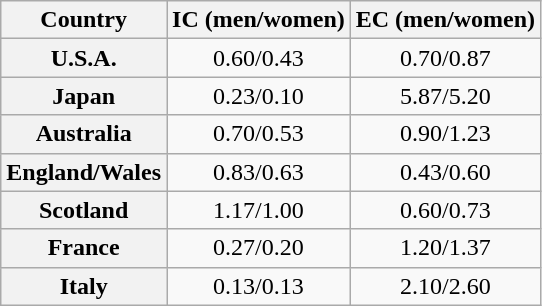<table class="wikitable floatright" style="text-align:center">
<tr>
<th scope="col">Country</th>
<th scope="col">IC (men/women)</th>
<th scope="col">EC (men/women)</th>
</tr>
<tr>
<th scope="row">U.S.A.</th>
<td>0.60/0.43</td>
<td>0.70/0.87</td>
</tr>
<tr>
<th scope="row">Japan</th>
<td>0.23/0.10</td>
<td>5.87/5.20</td>
</tr>
<tr>
<th scope="row">Australia</th>
<td>0.70/0.53</td>
<td>0.90/1.23</td>
</tr>
<tr>
<th scope="row">England/Wales</th>
<td>0.83/0.63</td>
<td>0.43/0.60</td>
</tr>
<tr>
<th scope="row">Scotland</th>
<td>1.17/1.00</td>
<td>0.60/0.73</td>
</tr>
<tr>
<th scope="row">France</th>
<td>0.27/0.20</td>
<td>1.20/1.37</td>
</tr>
<tr>
<th scope="row">Italy</th>
<td>0.13/0.13</td>
<td>2.10/2.60</td>
</tr>
</table>
